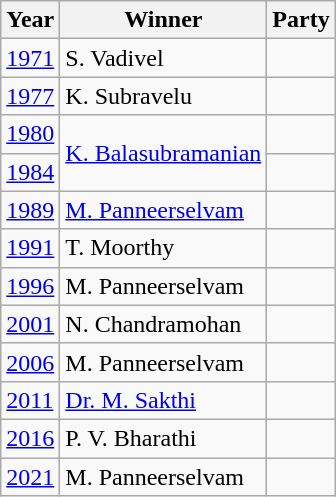<table class="wikitable sortable">
<tr>
<th>Year</th>
<th>Winner</th>
<th colspan="2">Party</th>
</tr>
<tr>
<td><a href='#'>1971</a></td>
<td>S. Vadivel</td>
<td></td>
</tr>
<tr>
<td><a href='#'>1977</a></td>
<td>K. Subravelu</td>
<td></td>
</tr>
<tr>
<td><a href='#'>1980</a></td>
<td rowspan=2><a href='#'>K. Balasubramanian</a></td>
<td></td>
</tr>
<tr>
<td><a href='#'>1984</a></td>
</tr>
<tr>
<td><a href='#'>1989</a></td>
<td><a href='#'>M. Panneerselvam</a></td>
<td></td>
</tr>
<tr>
<td><a href='#'>1991</a></td>
<td>T. Moorthy</td>
<td></td>
</tr>
<tr>
<td><a href='#'>1996</a></td>
<td>M. Panneerselvam</td>
<td></td>
</tr>
<tr>
<td><a href='#'>2001</a></td>
<td>N. Chandramohan</td>
<td></td>
</tr>
<tr>
<td><a href='#'>2006</a></td>
<td>M. Panneerselvam</td>
<td></td>
</tr>
<tr>
<td><a href='#'>2011</a></td>
<td><a href='#'>Dr. M. Sakthi</a></td>
<td></td>
</tr>
<tr>
<td><a href='#'>2016</a></td>
<td>P. V. Bharathi</td>
</tr>
<tr>
<td><a href='#'>2021</a></td>
<td>M. Panneerselvam</td>
<td></td>
</tr>
</table>
